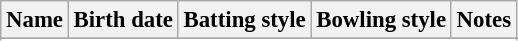<table class="wikitable" style="font-size:95%">
<tr>
<th>Name</th>
<th>Birth date</th>
<th>Batting style</th>
<th>Bowling style</th>
<th>Notes</th>
</tr>
<tr>
</tr>
<tr>
</tr>
</table>
